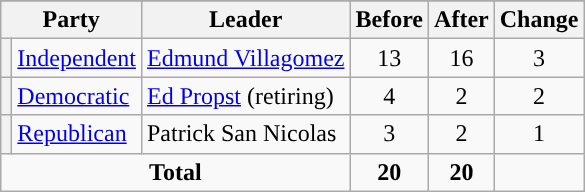<table class="wikitable" style="text-align:center;">
<tr>
</tr>
<tr>
<th colspan="2">Party</th>
<th>Leader</th>
<th>Before</th>
<th>After</th>
<th>Change</th>
</tr>
<tr>
<th style="background-color:"></th>
<td style="text-align:left;"><a href='#'>Independent</a></td>
<td style="text-align:left;"><a href='#'>Edmund Villagomez</a></td>
<td>13</td>
<td>16</td>
<td> 3</td>
</tr>
<tr>
<th style="background-color:"></th>
<td style="text-align:left;"><a href='#'>Democratic</a></td>
<td style="text-align:left;"><a href='#'>Ed Propst</a> (retiring)</td>
<td>4</td>
<td>2</td>
<td> 2</td>
</tr>
<tr>
<th style="background-color:"></th>
<td style="text-align:left;"><a href='#'>Republican</a></td>
<td style="text-align:left;">Patrick San Nicolas</td>
<td>3</td>
<td>2</td>
<td> 1</td>
</tr>
<tr>
<td colspan="3"><strong>Total</strong></td>
<td><strong>20</strong></td>
<td><strong>20</strong></td>
<td></td>
</tr>
</table>
